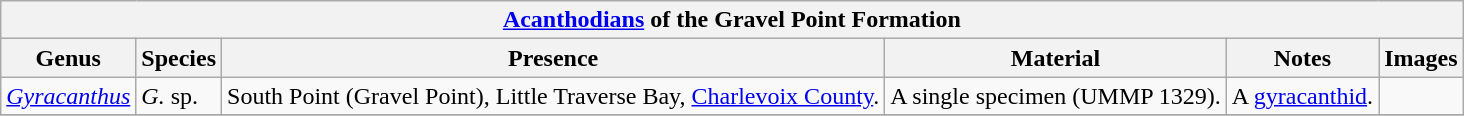<table class="wikitable" align="center">
<tr>
<th colspan="6" align="center"><strong><a href='#'>Acanthodians</a> of the Gravel Point Formation</strong></th>
</tr>
<tr>
<th>Genus</th>
<th>Species</th>
<th>Presence</th>
<th><strong>Material</strong></th>
<th>Notes</th>
<th>Images</th>
</tr>
<tr>
<td><em><a href='#'>Gyracanthus</a></em></td>
<td><em>G.</em> sp.</td>
<td>South Point (Gravel Point), Little Traverse Bay, <a href='#'>Charlevoix County</a>.</td>
<td>A single specimen (UMMP 1329).</td>
<td>A <a href='#'>gyracanthid</a>.</td>
<td></td>
</tr>
<tr>
</tr>
</table>
